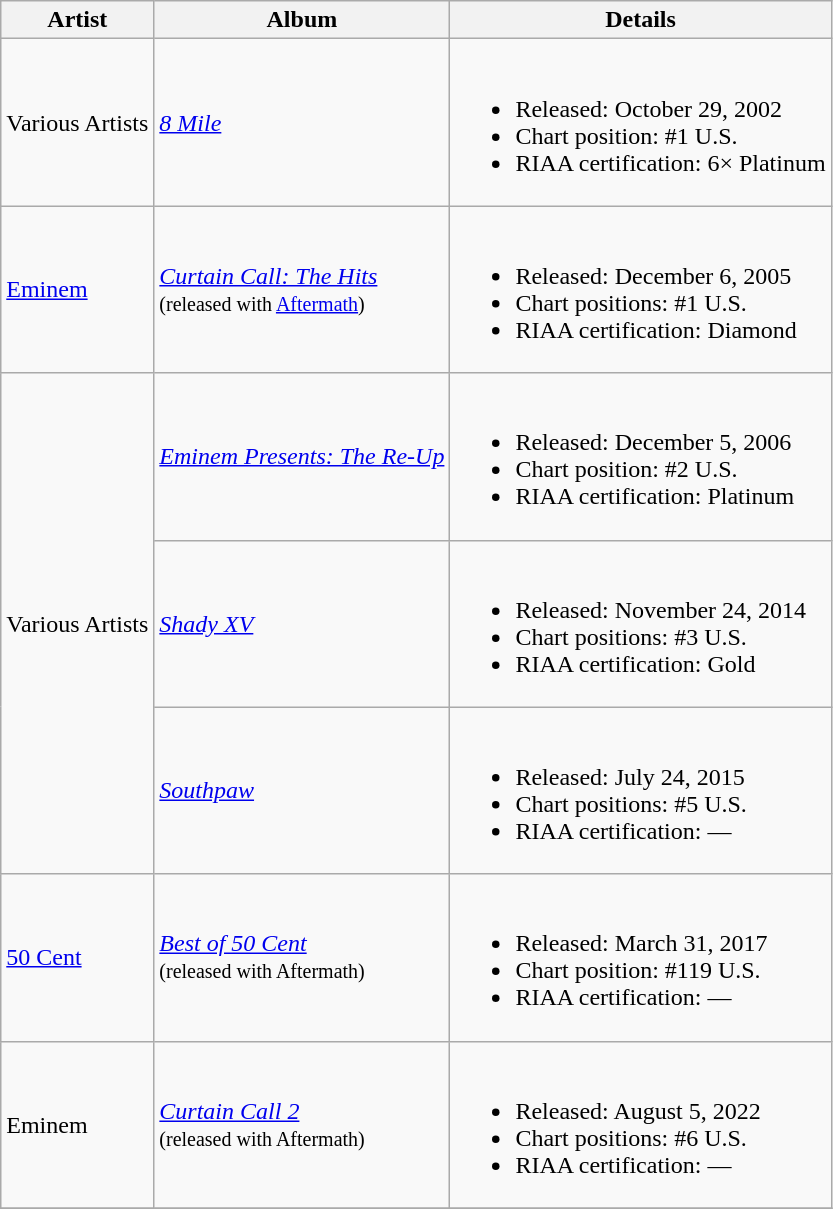<table class="wikitable sortable">
<tr>
<th>Artist</th>
<th>Album</th>
<th class="unsortable">Details</th>
</tr>
<tr>
<td>Various Artists</td>
<td><em><a href='#'>8 Mile</a></em></td>
<td><br><ul><li>Released: October 29, 2002</li><li>Chart position: #1 U.S.</li><li>RIAA certification: 6× Platinum</li></ul></td>
</tr>
<tr>
<td><a href='#'>Eminem</a></td>
<td><em><a href='#'>Curtain Call: The Hits</a></em><br><small>(released with <a href='#'>Aftermath</a>)</small></td>
<td><br><ul><li>Released: December 6, 2005</li><li>Chart positions: #1 U.S.</li><li>RIAA certification: Diamond</li></ul></td>
</tr>
<tr>
<td rowspan="3">Various Artists</td>
<td><em><a href='#'>Eminem Presents: The Re-Up</a></em></td>
<td><br><ul><li>Released: December 5, 2006</li><li>Chart position: #2 U.S.</li><li>RIAA certification: Platinum</li></ul></td>
</tr>
<tr>
<td><em><a href='#'>Shady XV</a></em></td>
<td><br><ul><li>Released: November 24, 2014</li><li>Chart positions: #3 U.S.</li><li>RIAA certification: Gold</li></ul></td>
</tr>
<tr>
<td><em><a href='#'>Southpaw</a></em></td>
<td><br><ul><li>Released: July 24, 2015</li><li>Chart positions: #5 U.S.</li><li>RIAA certification: —</li></ul></td>
</tr>
<tr>
<td><a href='#'>50 Cent</a></td>
<td><em><a href='#'>Best of 50 Cent</a></em><br><small>(released with Aftermath)</small></td>
<td><br><ul><li>Released: March 31, 2017</li><li>Chart position: #119 U.S.</li><li>RIAA certification: —</li></ul></td>
</tr>
<tr>
<td>Eminem</td>
<td><em><a href='#'>Curtain Call 2</a></em><br><small>(released with Aftermath)</small></td>
<td><br><ul><li>Released: August 5, 2022</li><li>Chart positions: #6 U.S.</li><li>RIAA certification: —</li></ul></td>
</tr>
<tr>
</tr>
</table>
